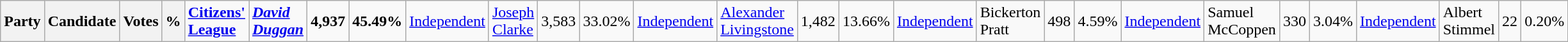<table class="wikitable">
<tr>
<th colspan="2">Party</th>
<th>Candidate</th>
<th>Votes</th>
<th>%<br></th>
<td><strong><a href='#'>Citizens' League</a></strong></td>
<td><strong><em><a href='#'>David Duggan</a></em></strong></td>
<td align="right"><strong>4,937</strong></td>
<td align="right"><strong>45.49%</strong><br></td>
<td><a href='#'>Independent</a></td>
<td><a href='#'>Joseph Clarke</a></td>
<td align="right">3,583</td>
<td align="right">33.02%<br></td>
<td><a href='#'>Independent</a></td>
<td><a href='#'>Alexander Livingstone</a></td>
<td align="right">1,482</td>
<td align="right">13.66%<br></td>
<td><a href='#'>Independent</a></td>
<td>Bickerton Pratt</td>
<td align="right">498</td>
<td align="right">4.59%<br></td>
<td><a href='#'>Independent</a></td>
<td>Samuel McCoppen</td>
<td align="right">330</td>
<td align="right">3.04%<br></td>
<td><a href='#'>Independent</a></td>
<td>Albert Stimmel</td>
<td align="right">22</td>
<td align="right">0.20%</td>
</tr>
</table>
